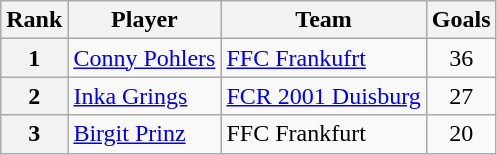<table class="wikitable">
<tr>
<th>Rank</th>
<th>Player</th>
<th>Team</th>
<th>Goals</th>
</tr>
<tr>
<th align=center>1</th>
<td> <a href='#'>Conny Pohlers</a></td>
<td><a href='#'>FFC Frankufrt</a></td>
<td align=center>36</td>
</tr>
<tr>
<th align=center>2</th>
<td> <a href='#'>Inka Grings</a></td>
<td><a href='#'>FCR 2001 Duisburg</a></td>
<td align=center>27</td>
</tr>
<tr>
<th align=center>3</th>
<td> <a href='#'>Birgit Prinz</a></td>
<td>FFC Frankfurt</td>
<td align=center>20</td>
</tr>
</table>
